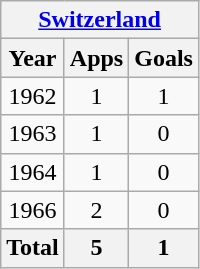<table class="wikitable" style="text-align:center">
<tr>
<th colspan=3><a href='#'>Switzerland</a></th>
</tr>
<tr>
<th>Year</th>
<th>Apps</th>
<th>Goals</th>
</tr>
<tr>
<td>1962</td>
<td>1</td>
<td>1</td>
</tr>
<tr>
<td>1963</td>
<td>1</td>
<td>0</td>
</tr>
<tr>
<td>1964</td>
<td>1</td>
<td>0</td>
</tr>
<tr>
<td>1966</td>
<td>2</td>
<td>0</td>
</tr>
<tr>
<th>Total</th>
<th>5</th>
<th>1</th>
</tr>
</table>
